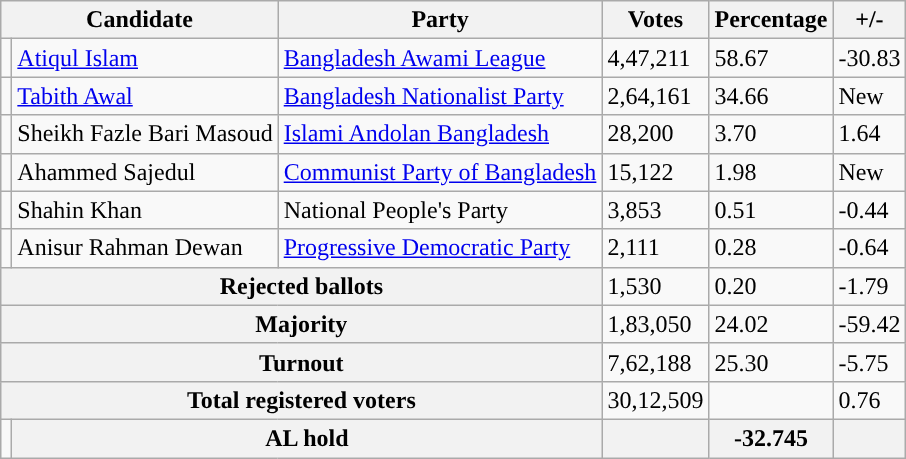<table class="wikitable">
<tr>
<th colspan=2>Candidate</th>
<th>Party</th>
<th>Votes</th>
<th>Percentage</th>
<th>+/-</th>
</tr>
<tr>
<td style="background-color:"></td>
<td><a href='#'>Atiqul Islam</a></td>
<td><a href='#'>Bangladesh Awami League</a></td>
<td>4,47,211</td>
<td>58.67</td>
<td>-30.83</td>
</tr>
<tr>
<td style="background-color:"></td>
<td><a href='#'>Tabith Awal</a></td>
<td><a href='#'>Bangladesh Nationalist Party</a></td>
<td>2,64,161</td>
<td>34.66</td>
<td>New</td>
</tr>
<tr>
<td style="background-color:"></td>
<td>Sheikh Fazle Bari Masoud</td>
<td><a href='#'>Islami Andolan Bangladesh</a></td>
<td>28,200</td>
<td>3.70</td>
<td>1.64</td>
</tr>
<tr>
<td style="background-color:"></td>
<td>Ahammed Sajedul</td>
<td><a href='#'>Communist Party of Bangladesh</a></td>
<td>15,122</td>
<td>1.98</td>
<td>New</td>
</tr>
<tr>
<td style="background-color:"></td>
<td>Shahin Khan</td>
<td>National People's Party</td>
<td>3,853</td>
<td>0.51</td>
<td>-0.44</td>
</tr>
<tr>
<td style="background-color:"></td>
<td>Anisur Rahman Dewan</td>
<td><a href='#'>Progressive Democratic Party</a></td>
<td>2,111</td>
<td>0.28</td>
<td>-0.64</td>
</tr>
<tr>
<th colspan=3>Rejected ballots</th>
<td>1,530</td>
<td>0.20</td>
<td>-1.79</td>
</tr>
<tr>
<th colspan=3>Majority</th>
<td>1,83,050</td>
<td>24.02</td>
<td>-59.42</td>
</tr>
<tr>
<th colspan=3>Turnout</th>
<td>7,62,188</td>
<td>25.30</td>
<td>-5.75</td>
</tr>
<tr>
<th colspan=3>Total registered voters</th>
<td>30,12,509</td>
<td></td>
<td> 0.76</td>
</tr>
<tr>
<td style="background-color:"></td>
<th align=left colspan=2>AL hold</th>
<th></th>
<th align=left>-32.745</th>
<th></th>
</tr>
</table>
